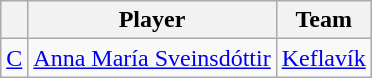<table class="wikitable">
<tr>
<th align="center"></th>
<th align="center">Player</th>
<th align="center">Team</th>
</tr>
<tr>
<td align=center><a href='#'>C</a></td>
<td> <a href='#'>Anna María Sveinsdóttir</a></td>
<td><a href='#'>Keflavík</a></td>
</tr>
</table>
